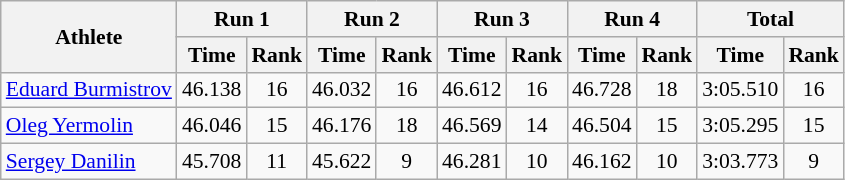<table class="wikitable" border="1" style="font-size:90%">
<tr>
<th rowspan="2">Athlete</th>
<th colspan="2">Run 1</th>
<th colspan="2">Run 2</th>
<th colspan="2">Run 3</th>
<th colspan="2">Run 4</th>
<th colspan="2">Total</th>
</tr>
<tr>
<th>Time</th>
<th>Rank</th>
<th>Time</th>
<th>Rank</th>
<th>Time</th>
<th>Rank</th>
<th>Time</th>
<th>Rank</th>
<th>Time</th>
<th>Rank</th>
</tr>
<tr>
<td> <a href='#'>Eduard Burmistrov</a></td>
<td align="center">46.138</td>
<td align="center">16</td>
<td align="center">46.032</td>
<td align="center">16</td>
<td align="center">46.612</td>
<td align="center">16</td>
<td align="center">46.728</td>
<td align="center">18</td>
<td align="center">3:05.510</td>
<td align="center">16</td>
</tr>
<tr>
<td> <a href='#'>Oleg Yermolin</a></td>
<td align="center">46.046</td>
<td align="center">15</td>
<td align="center">46.176</td>
<td align="center">18</td>
<td align="center">46.569</td>
<td align="center">14</td>
<td align="center">46.504</td>
<td align="center">15</td>
<td align="center">3:05.295</td>
<td align="center">15</td>
</tr>
<tr>
<td> <a href='#'>Sergey Danilin</a></td>
<td align="center">45.708</td>
<td align="center">11</td>
<td align="center">45.622</td>
<td align="center">9</td>
<td align="center">46.281</td>
<td align="center">10</td>
<td align="center">46.162</td>
<td align="center">10</td>
<td align="center">3:03.773</td>
<td align="center">9</td>
</tr>
</table>
